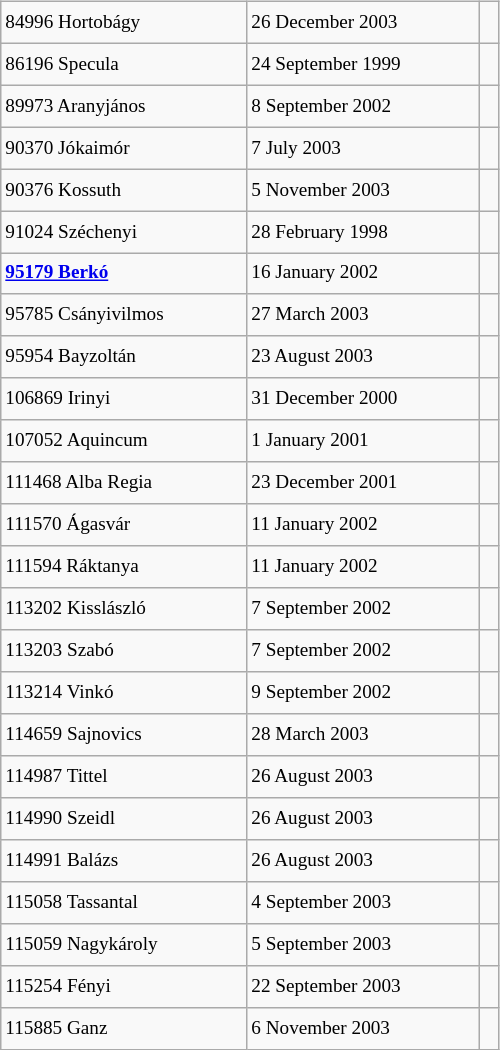<table class="wikitable" style="font-size: 80%; float: left; width: 26em; margin-right: 1em; height: 700px">
<tr>
<td>84996 Hortobágy</td>
<td>26 December 2003</td>
<td></td>
</tr>
<tr>
<td>86196 Specula</td>
<td>24 September 1999</td>
<td> </td>
</tr>
<tr>
<td>89973 Aranyjános</td>
<td>8 September 2002</td>
<td></td>
</tr>
<tr>
<td>90370 Jókaimór</td>
<td>7 July 2003</td>
<td> </td>
</tr>
<tr>
<td>90376 Kossuth</td>
<td>5 November 2003</td>
<td> </td>
</tr>
<tr>
<td>91024 Széchenyi</td>
<td>28 February 1998</td>
<td> </td>
</tr>
<tr>
<td><strong><a href='#'>95179 Berkó</a></strong></td>
<td>16 January 2002</td>
<td> </td>
</tr>
<tr>
<td>95785 Csányivilmos</td>
<td>27 March 2003</td>
<td></td>
</tr>
<tr>
<td>95954 Bayzoltán</td>
<td>23 August 2003</td>
<td> </td>
</tr>
<tr>
<td>106869 Irinyi</td>
<td>31 December 2000</td>
<td> </td>
</tr>
<tr>
<td>107052 Aquincum</td>
<td>1 January 2001</td>
<td> </td>
</tr>
<tr>
<td>111468 Alba Regia</td>
<td>23 December 2001</td>
<td> </td>
</tr>
<tr>
<td>111570 Ágasvár</td>
<td>11 January 2002</td>
<td> </td>
</tr>
<tr>
<td>111594 Ráktanya</td>
<td>11 January 2002</td>
<td> </td>
</tr>
<tr>
<td>113202 Kisslászló</td>
<td>7 September 2002</td>
<td></td>
</tr>
<tr>
<td>113203 Szabó</td>
<td>7 September 2002</td>
<td></td>
</tr>
<tr>
<td>113214 Vinkó</td>
<td>9 September 2002</td>
<td></td>
</tr>
<tr>
<td>114659 Sajnovics</td>
<td>28 March 2003</td>
<td></td>
</tr>
<tr>
<td>114987 Tittel</td>
<td>26 August 2003</td>
<td> </td>
</tr>
<tr>
<td>114990 Szeidl</td>
<td>26 August 2003</td>
<td> </td>
</tr>
<tr>
<td>114991 Balázs</td>
<td>26 August 2003</td>
<td> </td>
</tr>
<tr>
<td>115058 Tassantal</td>
<td>4 September 2003</td>
<td> </td>
</tr>
<tr>
<td>115059 Nagykároly</td>
<td>5 September 2003</td>
<td> </td>
</tr>
<tr>
<td>115254 Fényi</td>
<td>22 September 2003</td>
<td> </td>
</tr>
<tr>
<td>115885 Ganz</td>
<td>6 November 2003</td>
<td> </td>
</tr>
</table>
